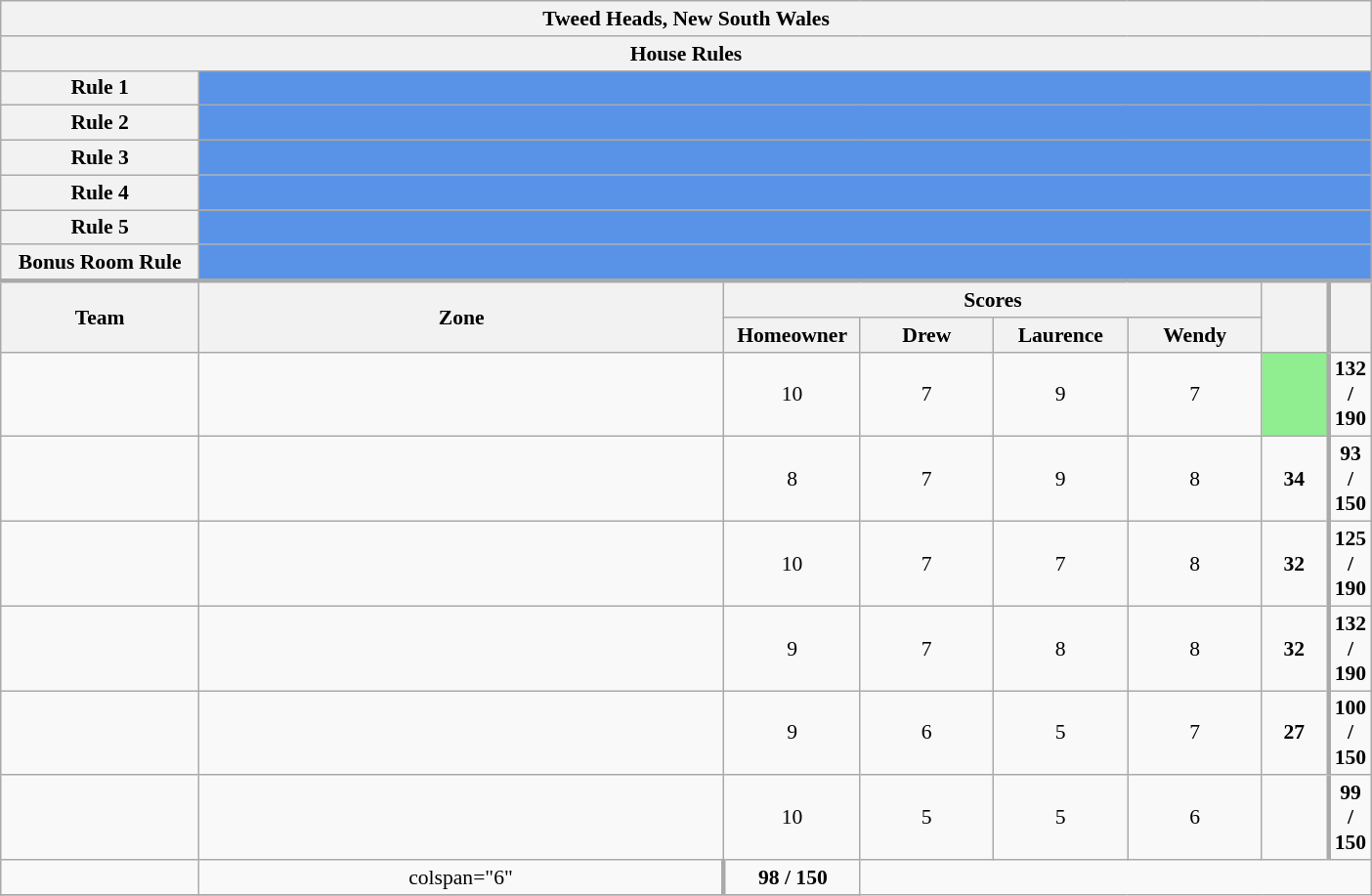<table class="wikitable plainrowheaders" style="text-align:center; font-size:90%; width:65em;">
<tr>
<th colspan="8" >Tweed Heads, New South Wales</th>
</tr>
<tr>
<th colspan="8">House Rules</th>
</tr>
<tr>
<th>Rule 1</th>
<td colspan="8" style="background:#5993E7"></td>
</tr>
<tr>
<th>Rule 2</th>
<td colspan="8" style="background:#5993E7"></td>
</tr>
<tr>
<th>Rule 3</th>
<td colspan="8" style="background:#5993E7"></td>
</tr>
<tr>
<th>Rule 4</th>
<td colspan="8" style="background:#5993E7"></td>
</tr>
<tr>
<th>Rule 5</th>
<td colspan="8" style="background:#5993E7"></td>
</tr>
<tr>
<th>Bonus Room Rule</th>
<td colspan="8" style="background:#5993E7"></td>
</tr>
<tr style="border-top:3px solid #aaa;">
<th rowspan="2">Team</th>
<th rowspan="2" style="width:40%;">Zone</th>
<th colspan="4" style="width:40%;">Scores</th>
<th rowspan="2" style="width:10%;"></th>
<th rowspan="2" style="width:10%; border-left:3px solid #aaa;"></th>
</tr>
<tr>
<th style="width:10%;">Homeowner</th>
<th style="width:10%;">Drew</th>
<th style="width:10%;">Laurence</th>
<th style="width:10%;">Wendy</th>
</tr>
<tr>
<td style="width:15%;"></td>
<td></td>
<td>10</td>
<td>7</td>
<td>9</td>
<td>7</td>
<td style="background:lightgreen"></td>
<td style="border-left:3px solid #aaa;"><strong>132 / 190</strong></td>
</tr>
<tr>
<td style="width:15%;"></td>
<td></td>
<td>8</td>
<td>7</td>
<td>9</td>
<td>8</td>
<td><strong>34</strong></td>
<td style="border-left:3px solid #aaa;"><strong>93 / 150</strong></td>
</tr>
<tr Kitchen>
<td style="width:15%;"></td>
<td></td>
<td>10</td>
<td>7</td>
<td>7</td>
<td>8</td>
<td><strong>32</strong></td>
<td style="border-left:3px solid #aaa;"><strong>125 / 190</strong></td>
</tr>
<tr>
<td style="width:15%;"></td>
<td></td>
<td>9</td>
<td>7</td>
<td>8</td>
<td>8</td>
<td><strong>32</strong></td>
<td style="border-left:3px solid #aaa;"><strong>132 / 190</strong></td>
</tr>
<tr>
<td style="width:15%;"></td>
<td></td>
<td>9</td>
<td>6</td>
<td>5</td>
<td>7</td>
<td><strong>27</strong></td>
<td style="border-left:3px solid #aaa;"><strong>100 / 150</strong></td>
</tr>
<tr>
<td style="width:15%;"></td>
<td></td>
<td>10</td>
<td>5</td>
<td>5</td>
<td>6</td>
<td></td>
<td style="border-left:3px solid #aaa;"><strong>99 / 150</strong></td>
</tr>
<tr>
<td style="width:15%;"></td>
<td>colspan="6" </td>
<td style="border-left:3px solid #aaa;"><strong>98 / 150</strong></td>
</tr>
<tr>
</tr>
</table>
